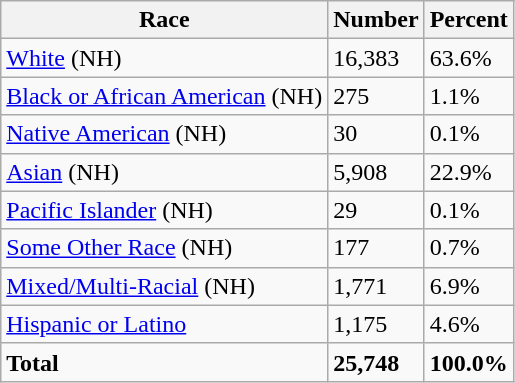<table class="wikitable">
<tr>
<th>Race</th>
<th>Number</th>
<th>Percent</th>
</tr>
<tr>
<td><a href='#'>White</a> (NH)</td>
<td>16,383</td>
<td>63.6%</td>
</tr>
<tr>
<td><a href='#'>Black or African American</a> (NH)</td>
<td>275</td>
<td>1.1%</td>
</tr>
<tr>
<td><a href='#'>Native American</a> (NH)</td>
<td>30</td>
<td>0.1%</td>
</tr>
<tr>
<td><a href='#'>Asian</a> (NH)</td>
<td>5,908</td>
<td>22.9%</td>
</tr>
<tr>
<td><a href='#'>Pacific Islander</a> (NH)</td>
<td>29</td>
<td>0.1%</td>
</tr>
<tr>
<td><a href='#'>Some Other Race</a> (NH)</td>
<td>177</td>
<td>0.7%</td>
</tr>
<tr>
<td><a href='#'>Mixed/Multi-Racial</a> (NH)</td>
<td>1,771</td>
<td>6.9%</td>
</tr>
<tr>
<td><a href='#'>Hispanic or Latino</a></td>
<td>1,175</td>
<td>4.6%</td>
</tr>
<tr>
<td><strong>Total</strong></td>
<td><strong>25,748</strong></td>
<td><strong>100.0%</strong></td>
</tr>
</table>
